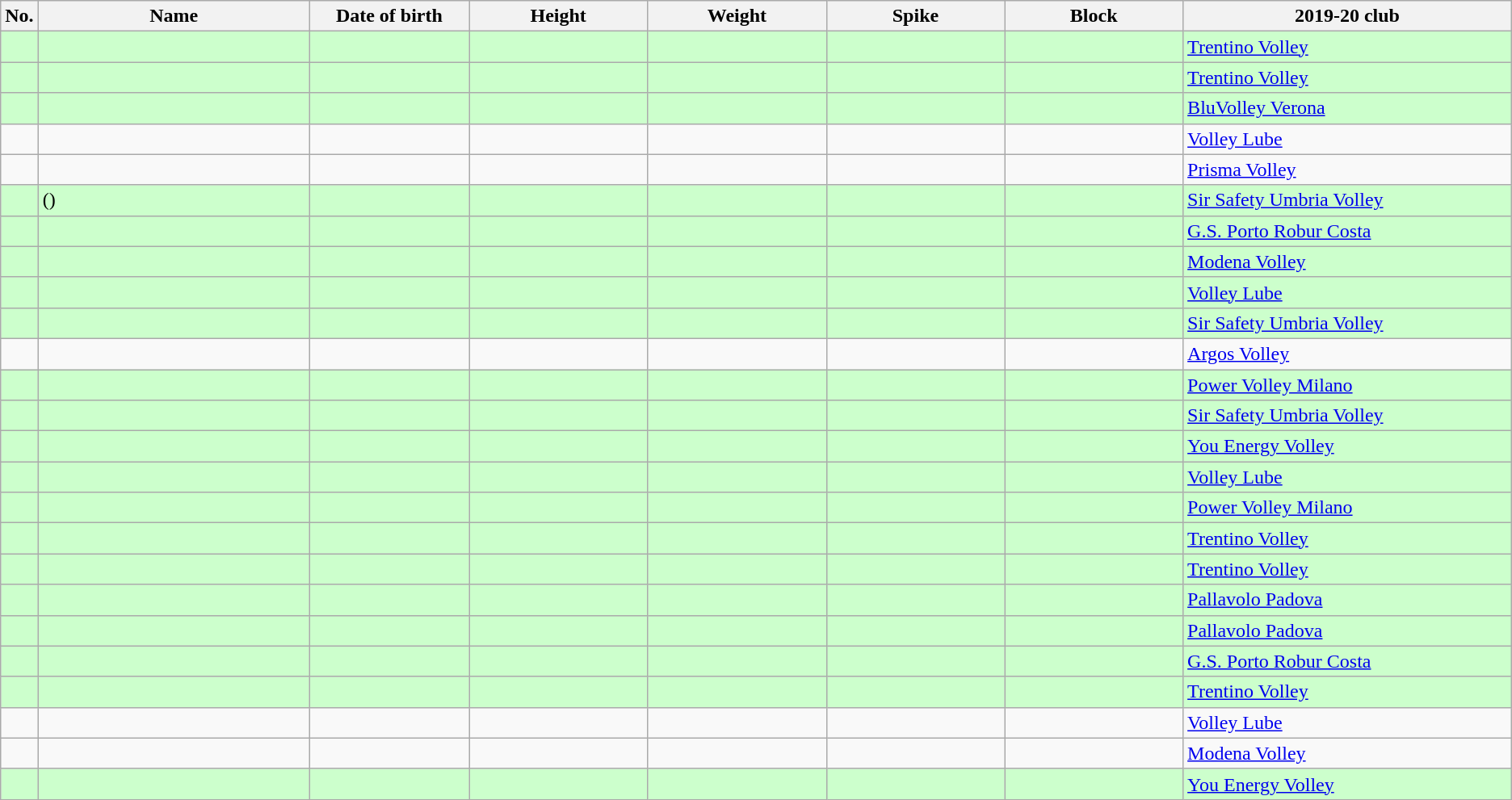<table class="wikitable sortable" style="font-size:100%; text-align:center;">
<tr>
<th>No.</th>
<th style="width:14em">Name</th>
<th style="width:8em">Date of birth</th>
<th style="width:9em">Height</th>
<th style="width:9em">Weight</th>
<th style="width:9em">Spike</th>
<th style="width:9em">Block</th>
<th style="width:17em">2019-20 club</th>
</tr>
<tr bgcolor=#ccffcc>
<td></td>
<td style="text-align:left;"></td>
<td style="text-align:right;"></td>
<td></td>
<td></td>
<td></td>
<td></td>
<td style="text-align:left;"> <a href='#'>Trentino Volley</a></td>
</tr>
<tr bgcolor=#ccffcc>
<td></td>
<td style="text-align:left;"></td>
<td style="text-align:right;"></td>
<td></td>
<td></td>
<td></td>
<td></td>
<td style="text-align:left;"> <a href='#'>Trentino Volley</a></td>
</tr>
<tr bgcolor=#ccffcc>
<td></td>
<td style="text-align:left;"></td>
<td style="text-align:right;"></td>
<td></td>
<td></td>
<td></td>
<td></td>
<td style="text-align:left;"> <a href='#'>BluVolley Verona</a></td>
</tr>
<tr>
<td></td>
<td style="text-align:left;"></td>
<td style="text-align:right;"></td>
<td></td>
<td></td>
<td></td>
<td></td>
<td style="text-align:left;"> <a href='#'>Volley Lube</a></td>
</tr>
<tr>
<td></td>
<td style="text-align:left;"></td>
<td style="text-align:right;"></td>
<td></td>
<td></td>
<td></td>
<td></td>
<td style="text-align:left;"> <a href='#'>Prisma Volley</a></td>
</tr>
<tr bgcolor=#ccffcc>
<td></td>
<td style="text-align:left;"> ()</td>
<td style="text-align:right;"></td>
<td></td>
<td></td>
<td></td>
<td></td>
<td style="text-align:left;"> <a href='#'>Sir Safety Umbria Volley</a></td>
</tr>
<tr bgcolor=#ccffcc>
<td></td>
<td style="text-align:left;"></td>
<td style="text-align:right;"></td>
<td></td>
<td></td>
<td></td>
<td></td>
<td style="text-align:left;"> <a href='#'>G.S. Porto Robur Costa</a></td>
</tr>
<tr bgcolor=#ccffcc>
<td></td>
<td style="text-align:left;"></td>
<td style="text-align:right;"></td>
<td></td>
<td></td>
<td></td>
<td></td>
<td style="text-align:left;"> <a href='#'>Modena Volley</a></td>
</tr>
<tr bgcolor=#ccffcc>
<td></td>
<td style="text-align:left;"></td>
<td style="text-align:right;"></td>
<td></td>
<td></td>
<td></td>
<td></td>
<td style="text-align:left;"> <a href='#'>Volley Lube</a></td>
</tr>
<tr bgcolor=#ccffcc>
<td></td>
<td style="text-align:left;"></td>
<td style="text-align:right;"></td>
<td></td>
<td></td>
<td></td>
<td></td>
<td style="text-align:left;"> <a href='#'>Sir Safety Umbria Volley</a></td>
</tr>
<tr>
<td></td>
<td style="text-align:left;"></td>
<td style="text-align:right;"></td>
<td></td>
<td></td>
<td></td>
<td></td>
<td style="text-align:left;"> <a href='#'>Argos Volley</a></td>
</tr>
<tr bgcolor=#ccffcc>
<td></td>
<td style="text-align:left;"></td>
<td style="text-align:right;"></td>
<td></td>
<td></td>
<td></td>
<td></td>
<td style="text-align:left;"> <a href='#'>Power Volley Milano</a></td>
</tr>
<tr bgcolor=#ccffcc>
<td></td>
<td style="text-align:left;"></td>
<td style="text-align:right;"></td>
<td></td>
<td></td>
<td></td>
<td></td>
<td style="text-align:left;"> <a href='#'>Sir Safety Umbria Volley</a></td>
</tr>
<tr bgcolor=#ccffcc>
<td></td>
<td style="text-align:left;"></td>
<td style="text-align:right;"></td>
<td></td>
<td></td>
<td></td>
<td></td>
<td style="text-align:left;"> <a href='#'>You Energy Volley</a></td>
</tr>
<tr bgcolor=#ccffcc>
<td></td>
<td style="text-align:left;"></td>
<td style="text-align:right;"></td>
<td></td>
<td></td>
<td></td>
<td></td>
<td style="text-align:left;"> <a href='#'>Volley Lube</a></td>
</tr>
<tr bgcolor=#ccffcc>
<td></td>
<td style="text-align:left;"></td>
<td style="text-align:right;"></td>
<td></td>
<td></td>
<td></td>
<td></td>
<td style="text-align:left;"> <a href='#'>Power Volley Milano</a></td>
</tr>
<tr bgcolor=#ccffcc>
<td></td>
<td style="text-align:left;"></td>
<td style="text-align:right;"></td>
<td></td>
<td></td>
<td></td>
<td></td>
<td style="text-align:left;"> <a href='#'>Trentino Volley</a></td>
</tr>
<tr bgcolor=#ccffcc>
<td></td>
<td style="text-align:left;"></td>
<td style="text-align:right;"></td>
<td></td>
<td></td>
<td></td>
<td></td>
<td style="text-align:left;"> <a href='#'>Trentino Volley</a></td>
</tr>
<tr bgcolor=#ccffcc>
<td></td>
<td style="text-align:left;"></td>
<td style="text-align:right;"></td>
<td></td>
<td></td>
<td></td>
<td></td>
<td style="text-align:left;"> <a href='#'>Pallavolo Padova</a></td>
</tr>
<tr bgcolor=#ccffcc>
<td></td>
<td style="text-align:left;"></td>
<td style="text-align:right;"></td>
<td></td>
<td></td>
<td></td>
<td></td>
<td style="text-align:left;"> <a href='#'>Pallavolo Padova</a></td>
</tr>
<tr bgcolor=#ccffcc>
<td></td>
<td style="text-align:left;"></td>
<td style="text-align:right;"></td>
<td></td>
<td></td>
<td></td>
<td></td>
<td style="text-align:left;"> <a href='#'>G.S. Porto Robur Costa</a></td>
</tr>
<tr bgcolor=#ccffcc>
<td></td>
<td style="text-align:left;"></td>
<td style="text-align:right;"></td>
<td></td>
<td></td>
<td></td>
<td></td>
<td style="text-align:left;"> <a href='#'>Trentino Volley</a></td>
</tr>
<tr>
<td></td>
<td style="text-align:left;"></td>
<td style="text-align:right;"></td>
<td></td>
<td></td>
<td></td>
<td></td>
<td style="text-align:left;"> <a href='#'>Volley Lube</a></td>
</tr>
<tr>
<td></td>
<td style="text-align:left;"></td>
<td style="text-align:right;"></td>
<td></td>
<td></td>
<td></td>
<td></td>
<td style="text-align:left;"> <a href='#'>Modena Volley</a></td>
</tr>
<tr bgcolor=#ccffcc>
<td></td>
<td style="text-align:left;"></td>
<td style="text-align:right;"></td>
<td></td>
<td></td>
<td></td>
<td></td>
<td style="text-align:left;"> <a href='#'>You Energy Volley</a></td>
</tr>
</table>
